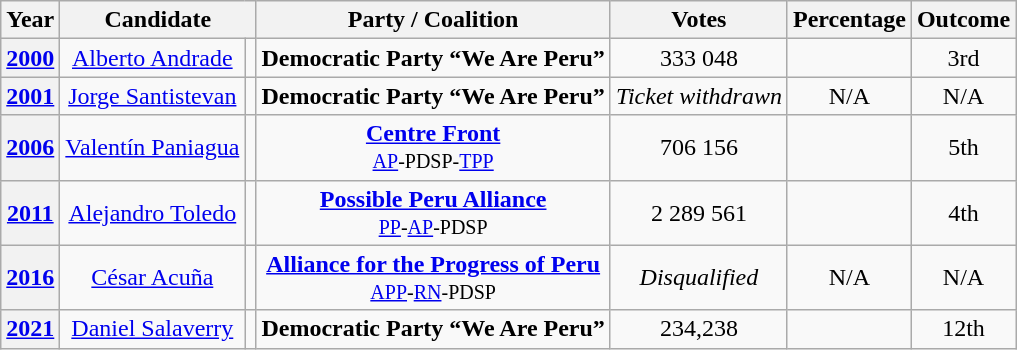<table class="wikitable" style="text-align:center">
<tr>
<th>Year</th>
<th colspan="2">Candidate</th>
<th>Party / Coalition</th>
<th>Votes</th>
<th>Percentage</th>
<th>Outcome</th>
</tr>
<tr>
<th><a href='#'>2000</a></th>
<td><a href='#'>Alberto Andrade</a></td>
<td></td>
<td><strong>Democratic Party “We Are Peru”</strong></td>
<td>333 048</td>
<td></td>
<td>3rd</td>
</tr>
<tr>
<th><a href='#'>2001</a></th>
<td><a href='#'>Jorge Santistevan</a></td>
<td></td>
<td><strong>Democratic Party “We Are Peru”</strong></td>
<td><em>Ticket withdrawn</em></td>
<td>N/A</td>
<td>N/A</td>
</tr>
<tr>
<th><strong><a href='#'>2006</a></strong></th>
<td><a href='#'>Valentín Paniagua</a></td>
<td></td>
<td><strong><a href='#'>Centre Front</a></strong><br><small><a href='#'>AP</a>-PDSP-<a href='#'>TPP</a></small></td>
<td>706 156</td>
<td></td>
<td>5th</td>
</tr>
<tr>
<th><strong><a href='#'>2011</a></strong></th>
<td><a href='#'>Alejandro Toledo</a></td>
<td></td>
<td><strong><a href='#'>Possible Peru Alliance</a></strong><br><small><a href='#'>PP</a>-<a href='#'>AP</a>-PDSP</small></td>
<td>2 289 561</td>
<td></td>
<td>4th</td>
</tr>
<tr>
<th><strong><a href='#'>2016</a></strong></th>
<td><a href='#'>César Acuña</a></td>
<td></td>
<td><strong><a href='#'>Alliance for the Progress of Peru</a></strong><br><small><a href='#'>APP</a>-<a href='#'>RN</a>-PDSP</small></td>
<td><em>Disqualified</em></td>
<td>N/A</td>
<td>N/A</td>
</tr>
<tr>
<th><a href='#'>2021</a></th>
<td><a href='#'>Daniel Salaverry</a></td>
<td></td>
<td><strong>Democratic Party “We Are Peru”</strong></td>
<td>234,238</td>
<td></td>
<td>12th</td>
</tr>
</table>
